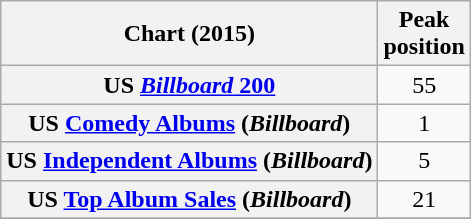<table class="wikitable plainrowheaders sortable" style="text-align:center;">
<tr>
<th scope="col">Chart (2015)</th>
<th scope="col">Peak<br>position</th>
</tr>
<tr>
<th scope="row">US <a href='#'><em>Billboard</em> 200</a></th>
<td>55</td>
</tr>
<tr>
<th scope="row">US <a href='#'>Comedy Albums</a> (<em>Billboard</em>)</th>
<td>1</td>
</tr>
<tr>
<th scope="row">US <a href='#'>Independent Albums</a> (<em>Billboard</em>)</th>
<td>5</td>
</tr>
<tr>
<th scope="row">US <a href='#'>Top Album Sales</a> (<em>Billboard</em>)</th>
<td>21</td>
</tr>
<tr>
</tr>
</table>
